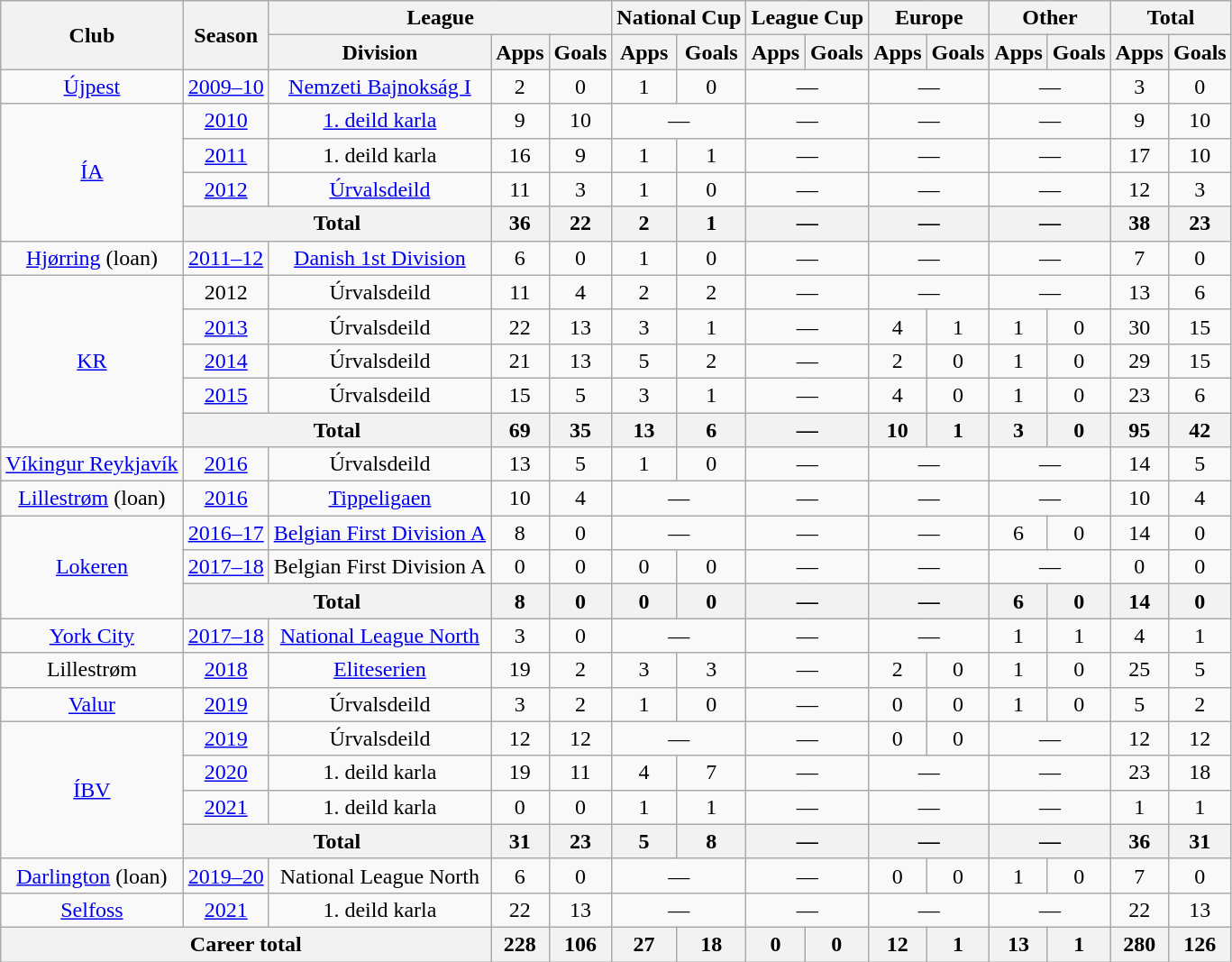<table class=wikitable style=text-align:center>
<tr>
<th rowspan=2>Club</th>
<th rowspan=2>Season</th>
<th colspan=3>League</th>
<th colspan=2>National Cup</th>
<th colspan=2>League Cup</th>
<th colspan=2>Europe</th>
<th colspan=2>Other</th>
<th colspan=2>Total</th>
</tr>
<tr>
<th>Division</th>
<th>Apps</th>
<th>Goals</th>
<th>Apps</th>
<th>Goals</th>
<th>Apps</th>
<th>Goals</th>
<th>Apps</th>
<th>Goals</th>
<th>Apps</th>
<th>Goals</th>
<th>Apps</th>
<th>Goals</th>
</tr>
<tr>
<td><a href='#'>Újpest</a></td>
<td><a href='#'>2009–10</a></td>
<td><a href='#'>Nemzeti Bajnokság I</a></td>
<td>2</td>
<td>0</td>
<td>1</td>
<td>0</td>
<td colspan=2>—</td>
<td colspan=2>—</td>
<td colspan=2>—</td>
<td>3</td>
<td>0</td>
</tr>
<tr>
<td rowspan=4><a href='#'>ÍA</a></td>
<td><a href='#'>2010</a></td>
<td><a href='#'>1. deild karla</a></td>
<td>9</td>
<td>10</td>
<td colspan=2>—</td>
<td colspan=2>—</td>
<td colspan=2>—</td>
<td colspan=2>—</td>
<td>9</td>
<td>10</td>
</tr>
<tr>
<td><a href='#'>2011</a></td>
<td>1. deild karla</td>
<td>16</td>
<td>9</td>
<td>1</td>
<td>1</td>
<td colspan=2>—</td>
<td colspan=2>—</td>
<td colspan=2>—</td>
<td>17</td>
<td>10</td>
</tr>
<tr>
<td><a href='#'>2012</a></td>
<td><a href='#'>Úrvalsdeild</a></td>
<td>11</td>
<td>3</td>
<td>1</td>
<td>0</td>
<td colspan=2>—</td>
<td colspan=2>—</td>
<td colspan=2>—</td>
<td>12</td>
<td>3</td>
</tr>
<tr>
<th colspan=2>Total</th>
<th>36</th>
<th>22</th>
<th>2</th>
<th>1</th>
<th colspan=2>—</th>
<th colspan=2>—</th>
<th colspan=2>—</th>
<th>38</th>
<th>23</th>
</tr>
<tr>
<td><a href='#'>Hjørring</a> (loan)</td>
<td><a href='#'>2011–12</a></td>
<td><a href='#'>Danish 1st Division</a></td>
<td>6</td>
<td>0</td>
<td>1</td>
<td>0</td>
<td colspan=2>—</td>
<td colspan=2>—</td>
<td colspan=2>—</td>
<td>7</td>
<td>0</td>
</tr>
<tr>
<td rowspan=5><a href='#'>KR</a></td>
<td>2012</td>
<td>Úrvalsdeild</td>
<td>11</td>
<td>4</td>
<td>2</td>
<td>2</td>
<td colspan=2>—</td>
<td colspan=2>—</td>
<td colspan=2>—</td>
<td>13</td>
<td>6</td>
</tr>
<tr>
<td><a href='#'>2013</a></td>
<td>Úrvalsdeild</td>
<td>22</td>
<td>13</td>
<td>3</td>
<td>1</td>
<td colspan=2>—</td>
<td>4</td>
<td>1</td>
<td>1</td>
<td>0</td>
<td>30</td>
<td>15</td>
</tr>
<tr>
<td><a href='#'>2014</a></td>
<td>Úrvalsdeild</td>
<td>21</td>
<td>13</td>
<td>5</td>
<td>2</td>
<td colspan=2>—</td>
<td>2</td>
<td>0</td>
<td>1</td>
<td>0</td>
<td>29</td>
<td>15</td>
</tr>
<tr>
<td><a href='#'>2015</a></td>
<td>Úrvalsdeild</td>
<td>15</td>
<td>5</td>
<td>3</td>
<td>1</td>
<td colspan=2>—</td>
<td>4</td>
<td>0</td>
<td>1</td>
<td>0</td>
<td>23</td>
<td>6</td>
</tr>
<tr>
<th colspan=2>Total</th>
<th>69</th>
<th>35</th>
<th>13</th>
<th>6</th>
<th colspan=2>—</th>
<th>10</th>
<th>1</th>
<th>3</th>
<th>0</th>
<th>95</th>
<th>42</th>
</tr>
<tr>
<td><a href='#'>Víkingur Reykjavík</a></td>
<td><a href='#'>2016</a></td>
<td>Úrvalsdeild</td>
<td>13</td>
<td>5</td>
<td>1</td>
<td>0</td>
<td colspan=2>—</td>
<td colspan=2>—</td>
<td colspan=2>—</td>
<td>14</td>
<td>5</td>
</tr>
<tr>
<td><a href='#'>Lillestrøm</a> (loan)</td>
<td><a href='#'>2016</a></td>
<td><a href='#'>Tippeligaen</a></td>
<td>10</td>
<td>4</td>
<td colspan=2>—</td>
<td colspan=2>—</td>
<td colspan=2>—</td>
<td colspan=2>—</td>
<td>10</td>
<td>4</td>
</tr>
<tr>
<td rowspan=3><a href='#'>Lokeren</a></td>
<td><a href='#'>2016–17</a></td>
<td><a href='#'>Belgian First Division A</a></td>
<td>8</td>
<td>0</td>
<td colspan=2>—</td>
<td colspan=2>—</td>
<td colspan=2>—</td>
<td>6</td>
<td>0</td>
<td>14</td>
<td>0</td>
</tr>
<tr>
<td><a href='#'>2017–18</a></td>
<td>Belgian First Division A</td>
<td>0</td>
<td>0</td>
<td>0</td>
<td>0</td>
<td colspan=2>—</td>
<td colspan=2>—</td>
<td colspan=2>—</td>
<td>0</td>
<td>0</td>
</tr>
<tr>
<th colspan=2>Total</th>
<th>8</th>
<th>0</th>
<th>0</th>
<th>0</th>
<th colspan=2>—</th>
<th colspan=2>—</th>
<th>6</th>
<th>0</th>
<th>14</th>
<th>0</th>
</tr>
<tr>
<td><a href='#'>York City</a></td>
<td><a href='#'>2017–18</a></td>
<td><a href='#'>National League North</a></td>
<td>3</td>
<td>0</td>
<td colspan=2>—</td>
<td colspan=2>—</td>
<td colspan=2>—</td>
<td>1</td>
<td>1</td>
<td>4</td>
<td>1</td>
</tr>
<tr>
<td>Lillestrøm</td>
<td><a href='#'>2018</a></td>
<td><a href='#'>Eliteserien</a></td>
<td>19</td>
<td>2</td>
<td>3</td>
<td>3</td>
<td colspan=2>—</td>
<td>2</td>
<td>0</td>
<td>1</td>
<td>0</td>
<td>25</td>
<td>5</td>
</tr>
<tr>
<td><a href='#'>Valur</a></td>
<td><a href='#'>2019</a></td>
<td>Úrvalsdeild</td>
<td>3</td>
<td>2</td>
<td>1</td>
<td>0</td>
<td colspan=2>—</td>
<td>0</td>
<td>0</td>
<td>1</td>
<td>0</td>
<td>5</td>
<td>2</td>
</tr>
<tr>
<td rowspan="4"><a href='#'>ÍBV</a></td>
<td><a href='#'>2019</a></td>
<td>Úrvalsdeild</td>
<td>12</td>
<td>12</td>
<td colspan=2>—</td>
<td colspan=2>—</td>
<td>0</td>
<td>0</td>
<td colspan=2>—</td>
<td>12</td>
<td>12</td>
</tr>
<tr>
<td><a href='#'>2020</a></td>
<td>1. deild karla</td>
<td>19</td>
<td>11</td>
<td>4</td>
<td>7</td>
<td colspan=2>—</td>
<td colspan=2>—</td>
<td colspan=2>—</td>
<td>23</td>
<td>18</td>
</tr>
<tr>
<td><a href='#'>2021</a></td>
<td>1. deild karla</td>
<td>0</td>
<td>0</td>
<td>1</td>
<td>1</td>
<td colspan=2>—</td>
<td colspan=2>—</td>
<td colspan=2>—</td>
<td>1</td>
<td>1</td>
</tr>
<tr>
<th colspan="2">Total</th>
<th>31</th>
<th>23</th>
<th>5</th>
<th>8</th>
<th colspan=2>—</th>
<th colspan=2>—</th>
<th colspan=2>—</th>
<th>36</th>
<th>31</th>
</tr>
<tr>
<td><a href='#'>Darlington</a> (loan)</td>
<td><a href='#'>2019–20</a></td>
<td>National League North</td>
<td>6</td>
<td>0</td>
<td colspan=2>—</td>
<td colspan=2>—</td>
<td>0</td>
<td>0</td>
<td>1</td>
<td>0</td>
<td>7</td>
<td>0</td>
</tr>
<tr>
<td><a href='#'>Selfoss</a></td>
<td><a href='#'>2021</a></td>
<td>1. deild karla</td>
<td>22</td>
<td>13</td>
<td colspan=2>—</td>
<td colspan=2>—</td>
<td colspan=2>—</td>
<td colspan=2>—</td>
<td>22</td>
<td>13</td>
</tr>
<tr>
<th colspan=3>Career total</th>
<th>228</th>
<th>106</th>
<th>27</th>
<th>18</th>
<th>0</th>
<th>0</th>
<th>12</th>
<th>1</th>
<th>13</th>
<th>1</th>
<th>280</th>
<th>126</th>
</tr>
</table>
